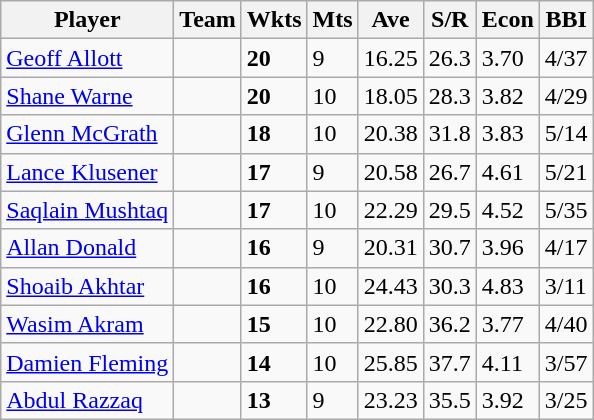<table class="wikitable sortable">
<tr>
<th>Player</th>
<th>Team</th>
<th>Wkts</th>
<th>Mts</th>
<th>Ave</th>
<th>S/R</th>
<th>Econ</th>
<th>BBI</th>
</tr>
<tr>
<td><a href='#'>Geoff Allott</a></td>
<td></td>
<td><strong>20</strong></td>
<td>9</td>
<td>16.25</td>
<td>26.3</td>
<td>3.70</td>
<td>4/37</td>
</tr>
<tr>
<td><a href='#'>Shane Warne</a></td>
<td></td>
<td><strong>20</strong></td>
<td>10</td>
<td>18.05</td>
<td>28.3</td>
<td>3.82</td>
<td>4/29</td>
</tr>
<tr>
<td><a href='#'>Glenn McGrath</a></td>
<td></td>
<td><strong>18</strong></td>
<td>10</td>
<td>20.38</td>
<td>31.8</td>
<td>3.83</td>
<td>5/14</td>
</tr>
<tr>
<td><a href='#'>Lance Klusener</a></td>
<td></td>
<td><strong>17</strong></td>
<td>9</td>
<td>20.58</td>
<td>26.7</td>
<td>4.61</td>
<td>5/21</td>
</tr>
<tr>
<td><a href='#'>Saqlain Mushtaq</a></td>
<td></td>
<td><strong>17</strong></td>
<td>10</td>
<td>22.29</td>
<td>29.5</td>
<td>4.52</td>
<td>5/35</td>
</tr>
<tr>
<td><a href='#'>Allan Donald</a></td>
<td></td>
<td><strong>16</strong></td>
<td>9</td>
<td>20.31</td>
<td>30.7</td>
<td>3.96</td>
<td>4/17</td>
</tr>
<tr>
<td><a href='#'>Shoaib Akhtar</a></td>
<td></td>
<td><strong>16</strong></td>
<td>10</td>
<td>24.43</td>
<td>30.3</td>
<td>4.83</td>
<td>3/11</td>
</tr>
<tr>
<td><a href='#'>Wasim Akram</a></td>
<td></td>
<td><strong>15</strong></td>
<td>10</td>
<td>22.80</td>
<td>36.2</td>
<td>3.77</td>
<td>4/40</td>
</tr>
<tr>
<td><a href='#'>Damien Fleming</a></td>
<td></td>
<td><strong>14</strong></td>
<td>10</td>
<td>25.85</td>
<td>37.7</td>
<td>4.11</td>
<td>3/57</td>
</tr>
<tr>
<td><a href='#'>Abdul Razzaq</a></td>
<td></td>
<td><strong>13</strong></td>
<td>9</td>
<td>23.23</td>
<td>35.5</td>
<td>3.92</td>
<td>3/25</td>
</tr>
</table>
